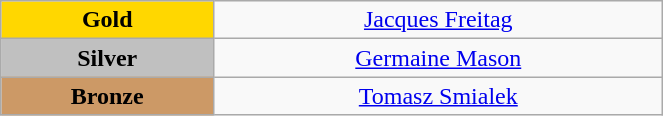<table class="wikitable" style="text-align:center; " width="35%">
<tr>
<td bgcolor="gold"><strong>Gold</strong></td>
<td><a href='#'>Jacques Freitag</a><br>  <small><em></em></small></td>
</tr>
<tr>
<td bgcolor="silver"><strong>Silver</strong></td>
<td><a href='#'>Germaine Mason</a><br>  <small><em></em></small></td>
</tr>
<tr>
<td bgcolor="CC9966"><strong>Bronze</strong></td>
<td><a href='#'>Tomasz Smialek</a><br>  <small><em></em></small></td>
</tr>
</table>
